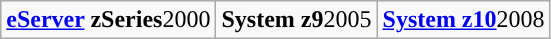<table class="wikitable" style="text-align: ">
<tr>
<td><strong><a href='#'>eServer</a> zSeries</strong>2000</td>
<td><strong>System z9</strong>2005</td>
<td><strong><a href='#'>System z10</a></strong>2008</td>
</tr>
</table>
